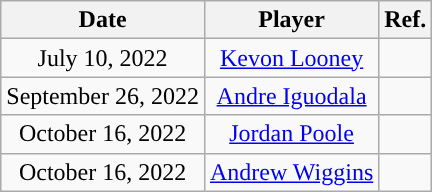<table class="wikitable sortable sortable" style="text-align: center">
<tr>
<th>Date</th>
<th>Player</th>
<th>Ref.</th>
</tr>
<tr>
<td>July 10, 2022</td>
<td><a href='#'>Kevon Looney</a></td>
<td></td>
</tr>
<tr>
<td>September 26, 2022</td>
<td><a href='#'>Andre Iguodala</a></td>
<td></td>
</tr>
<tr>
<td>October 16, 2022</td>
<td><a href='#'>Jordan Poole</a></td>
<td></td>
</tr>
<tr>
<td>October 16, 2022</td>
<td><a href='#'>Andrew Wiggins</a></td>
<td></td>
</tr>
</table>
